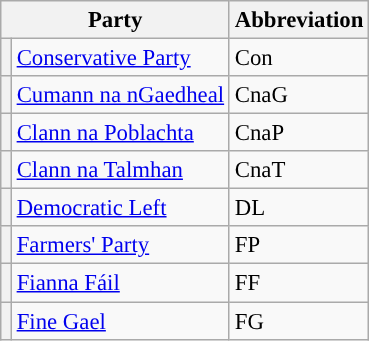<table class="wikitable" style="font-size: 95%;">
<tr>
<th colspan=2>Party</th>
<th>Abbreviation</th>
</tr>
<tr>
<th style="background-color: "></th>
<td><a href='#'>Conservative Party</a></td>
<td>Con</td>
</tr>
<tr>
<th style="background-color: "></th>
<td><a href='#'>Cumann na nGaedheal</a></td>
<td>CnaG</td>
</tr>
<tr>
<th style="background-color: "></th>
<td><a href='#'>Clann na Poblachta</a></td>
<td>CnaP</td>
</tr>
<tr>
<th style="background-color: "></th>
<td><a href='#'>Clann na Talmhan</a></td>
<td>CnaT</td>
</tr>
<tr>
<th style="background-color: "></th>
<td><a href='#'>Democratic Left</a></td>
<td>DL</td>
</tr>
<tr>
<th style="background-color: "></th>
<td><a href='#'>Farmers' Party</a></td>
<td>FP</td>
</tr>
<tr>
<th style="background-color: "></th>
<td><a href='#'>Fianna Fáil</a></td>
<td>FF</td>
</tr>
<tr>
<th style="background-color: "></th>
<td><a href='#'>Fine Gael</a></td>
<td>FG</td>
</tr>
</table>
